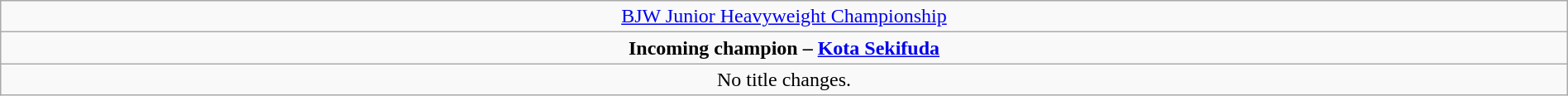<table class="wikitable" style="text-align:center; width:100%;">
<tr>
<td style="text-align: center;"><a href='#'>BJW Junior Heavyweight Championship</a></td>
</tr>
<tr>
<td style="text-align: center;"><strong>Incoming champion – <a href='#'>Kota Sekifuda</a></strong></td>
</tr>
<tr>
<td>No title changes.</td>
</tr>
</table>
